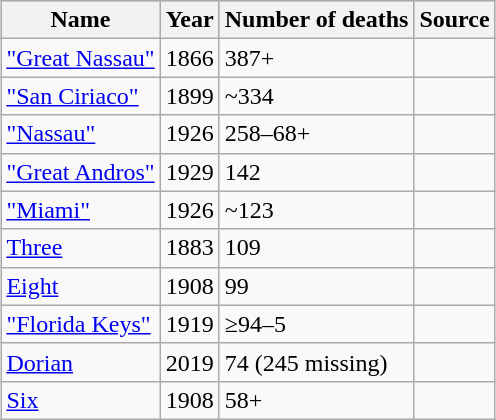<table class="wikitable" align="center" style="margin-left: auto; margin-right: auto; border: none;">
<tr bgcolor="#CCCCCC">
<th>Name</th>
<th>Year</th>
<th>Number of deaths</th>
<th>Source</th>
</tr>
<tr>
<td><a href='#'>"Great Nassau"</a></td>
<td>1866</td>
<td>387+</td>
<td></td>
</tr>
<tr>
<td><a href='#'>"San Ciriaco"</a></td>
<td>1899</td>
<td>~334</td>
<td></td>
</tr>
<tr>
<td><a href='#'>"Nassau"</a></td>
<td>1926</td>
<td>258–68+</td>
<td></td>
</tr>
<tr>
<td><a href='#'>"Great Andros"</a></td>
<td>1929</td>
<td>142</td>
<td></td>
</tr>
<tr>
<td><a href='#'>"Miami"</a></td>
<td>1926</td>
<td>~123</td>
<td></td>
</tr>
<tr>
<td><a href='#'>Three</a></td>
<td>1883</td>
<td>109</td>
<td></td>
</tr>
<tr>
<td><a href='#'>Eight</a></td>
<td>1908</td>
<td>99</td>
<td></td>
</tr>
<tr>
<td><a href='#'>"Florida Keys"</a></td>
<td>1919</td>
<td>≥94–5</td>
<td></td>
</tr>
<tr>
<td><a href='#'>Dorian</a></td>
<td>2019</td>
<td>74 (245 missing)</td>
<td></td>
</tr>
<tr>
<td><a href='#'>Six</a></td>
<td>1908</td>
<td>58+</td>
<td></td>
</tr>
</table>
